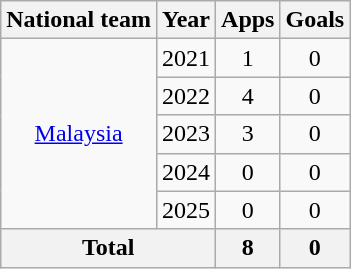<table class=wikitable style="text-align: center;">
<tr>
<th>National team</th>
<th>Year</th>
<th>Apps</th>
<th>Goals</th>
</tr>
<tr>
<td rowspan=5><a href='#'>Malaysia</a></td>
<td>2021</td>
<td>1</td>
<td>0</td>
</tr>
<tr>
<td>2022</td>
<td>4</td>
<td>0</td>
</tr>
<tr>
<td>2023</td>
<td>3</td>
<td>0</td>
</tr>
<tr>
<td>2024</td>
<td>0</td>
<td>0</td>
</tr>
<tr>
<td>2025</td>
<td>0</td>
<td>0</td>
</tr>
<tr>
<th colspan=2>Total</th>
<th>8</th>
<th>0</th>
</tr>
</table>
